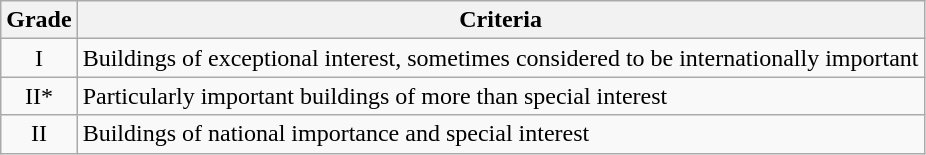<table class="wikitable">
<tr>
<th>Grade</th>
<th>Criteria</th>
</tr>
<tr>
<td align="center" >I</td>
<td>Buildings of exceptional interest, sometimes considered to be internationally important</td>
</tr>
<tr>
<td align="center" >II*</td>
<td>Particularly important buildings of more than special interest</td>
</tr>
<tr>
<td align="center" >II</td>
<td>Buildings of national importance and special interest</td>
</tr>
</table>
